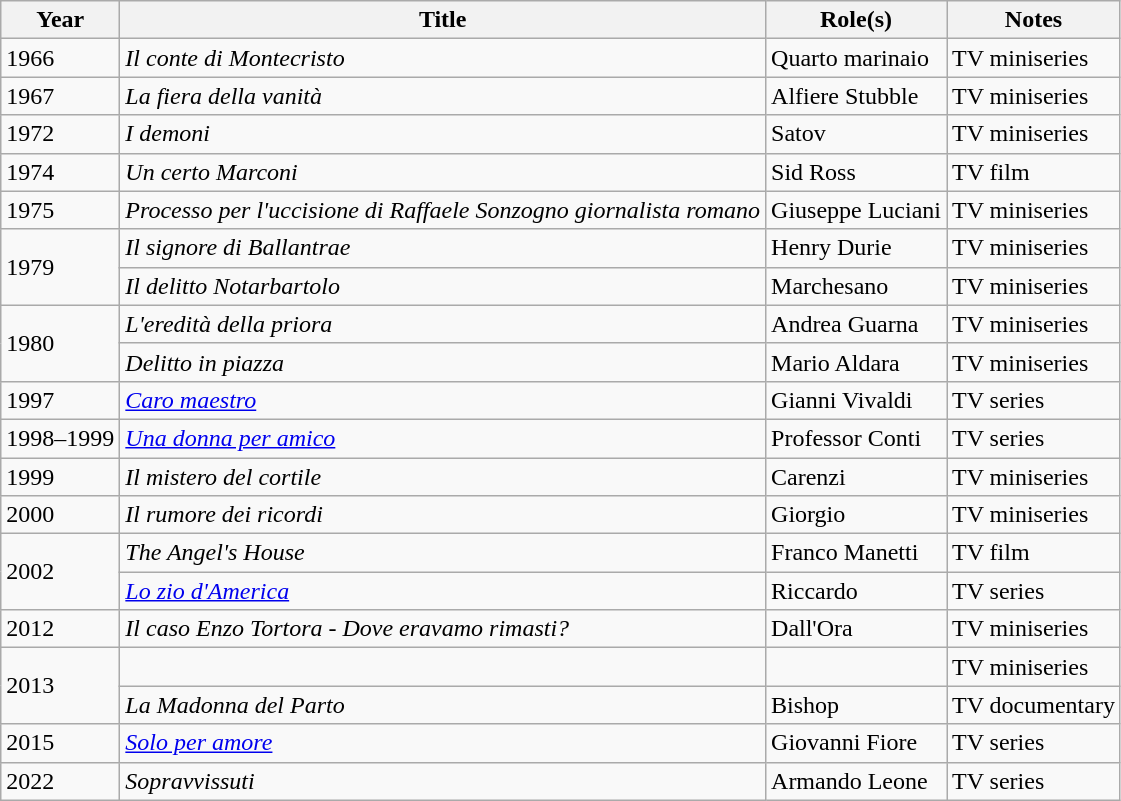<table class="wikitable plainrowheaders sortable">
<tr>
<th scope="col">Year</th>
<th scope="col">Title</th>
<th scope="col">Role(s)</th>
<th scope="col" class="unsortable">Notes</th>
</tr>
<tr>
<td>1966</td>
<td><em>Il conte di Montecristo</em></td>
<td>Quarto marinaio</td>
<td>TV miniseries</td>
</tr>
<tr>
<td>1967</td>
<td><em>La fiera della vanità</em></td>
<td>Alfiere Stubble</td>
<td>TV miniseries</td>
</tr>
<tr>
<td>1972</td>
<td><em>I demoni</em></td>
<td>Satov</td>
<td>TV miniseries</td>
</tr>
<tr>
<td>1974</td>
<td><em>Un certo Marconi</em></td>
<td>Sid Ross</td>
<td>TV film</td>
</tr>
<tr>
<td>1975</td>
<td><em>Processo per l'uccisione di Raffaele Sonzogno giornalista romano</em></td>
<td>Giuseppe Luciani</td>
<td>TV miniseries</td>
</tr>
<tr>
<td rowspan=2>1979</td>
<td><em>Il signore di Ballantrae</em></td>
<td>Henry Durie</td>
<td>TV miniseries</td>
</tr>
<tr>
<td><em>Il delitto Notarbartolo</em></td>
<td>Marchesano</td>
<td>TV miniseries</td>
</tr>
<tr>
<td rowspan=2>1980</td>
<td><em>L'eredità della priora</em></td>
<td>Andrea Guarna</td>
<td>TV miniseries</td>
</tr>
<tr>
<td><em>Delitto in piazza</em></td>
<td>Mario Aldara</td>
<td>TV miniseries</td>
</tr>
<tr>
<td>1997</td>
<td><em><a href='#'>Caro maestro</a></em></td>
<td>Gianni Vivaldi</td>
<td>TV series</td>
</tr>
<tr>
<td>1998–1999</td>
<td><em><a href='#'>Una donna per amico</a></em></td>
<td>Professor Conti</td>
<td>TV series</td>
</tr>
<tr>
<td>1999</td>
<td><em>Il mistero del cortile</em></td>
<td>Carenzi</td>
<td>TV miniseries</td>
</tr>
<tr>
<td>2000</td>
<td><em>Il rumore dei ricordi</em></td>
<td>Giorgio</td>
<td>TV miniseries</td>
</tr>
<tr>
<td rowspan=2>2002</td>
<td><em>The Angel's House</em></td>
<td>Franco Manetti</td>
<td>TV film</td>
</tr>
<tr>
<td><em><a href='#'>Lo zio d'America</a></em></td>
<td>Riccardo</td>
<td>TV series</td>
</tr>
<tr>
<td>2012</td>
<td><em>Il caso Enzo Tortora - Dove eravamo rimasti?</em></td>
<td>Dall'Ora</td>
<td>TV miniseries</td>
</tr>
<tr>
<td rowspan="2">2013</td>
<td><em></em></td>
<td></td>
<td>TV miniseries</td>
</tr>
<tr>
<td><em>La Madonna del Parto</em></td>
<td>Bishop</td>
<td>TV documentary</td>
</tr>
<tr>
<td>2015</td>
<td><em><a href='#'>Solo per amore</a></em></td>
<td>Giovanni Fiore</td>
<td>TV series</td>
</tr>
<tr>
<td>2022</td>
<td><em>Sopravvissuti</em></td>
<td>Armando Leone</td>
<td>TV series</td>
</tr>
</table>
